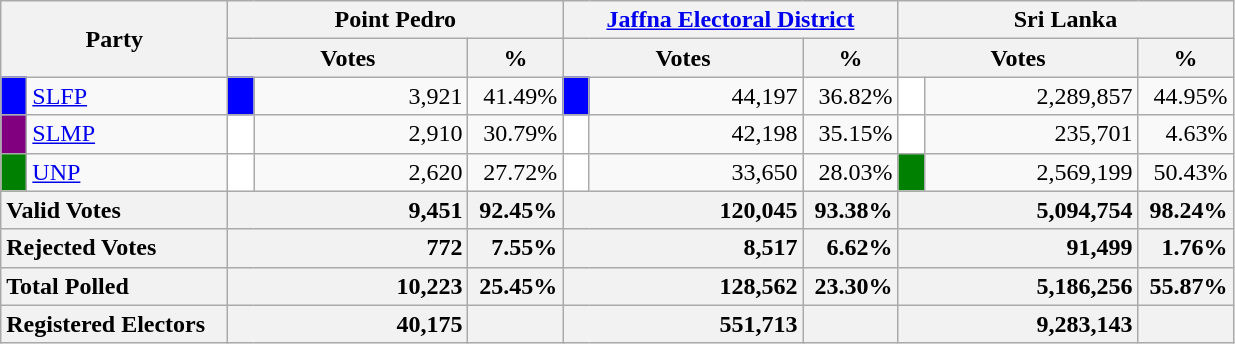<table class="wikitable">
<tr>
<th colspan="2" width="144px"rowspan="2">Party</th>
<th colspan="3" width="216px">Point Pedro</th>
<th colspan="3" width="216px"><a href='#'>Jaffna Electoral District</a></th>
<th colspan="3" width="216px">Sri Lanka</th>
</tr>
<tr>
<th colspan="2" width="144px">Votes</th>
<th>%</th>
<th colspan="2" width="144px">Votes</th>
<th>%</th>
<th colspan="2" width="144px">Votes</th>
<th>%</th>
</tr>
<tr>
<td style="background-color:blue;" width="10px"></td>
<td style="text-align:left;"><a href='#'>SLFP</a></td>
<td style="background-color:blue;" width="10px"></td>
<td style="text-align:right;">3,921</td>
<td style="text-align:right;">41.49%</td>
<td style="background-color:blue;" width="10px"></td>
<td style="text-align:right;">44,197</td>
<td style="text-align:right;">36.82%</td>
<td style="background-color:white;" width="10px"></td>
<td style="text-align:right;">2,289,857</td>
<td style="text-align:right;">44.95%</td>
</tr>
<tr>
<td style="background-color:purple;" width="10px"></td>
<td style="text-align:left;"><a href='#'>SLMP</a></td>
<td style="background-color:white;" width="10px"></td>
<td style="text-align:right;">2,910</td>
<td style="text-align:right;">30.79%</td>
<td style="background-color:white;" width="10px"></td>
<td style="text-align:right;">42,198</td>
<td style="text-align:right;">35.15%</td>
<td style="background-color:white;" width="10px"></td>
<td style="text-align:right;">235,701</td>
<td style="text-align:right;">4.63%</td>
</tr>
<tr>
<td style="background-color:green;" width="10px"></td>
<td style="text-align:left;"><a href='#'>UNP</a></td>
<td style="background-color:white;" width="10px"></td>
<td style="text-align:right;">2,620</td>
<td style="text-align:right;">27.72%</td>
<td style="background-color:white;" width="10px"></td>
<td style="text-align:right;">33,650</td>
<td style="text-align:right;">28.03%</td>
<td style="background-color:green;" width="10px"></td>
<td style="text-align:right;">2,569,199</td>
<td style="text-align:right;">50.43%</td>
</tr>
<tr>
<th colspan="2" width="144px"style="text-align:left;">Valid Votes</th>
<th style="text-align:right;"colspan="2" width="144px">9,451</th>
<th style="text-align:right;">92.45%</th>
<th style="text-align:right;"colspan="2" width="144px">120,045</th>
<th style="text-align:right;">93.38%</th>
<th style="text-align:right;"colspan="2" width="144px">5,094,754</th>
<th style="text-align:right;">98.24%</th>
</tr>
<tr>
<th colspan="2" width="144px"style="text-align:left;">Rejected Votes</th>
<th style="text-align:right;"colspan="2" width="144px">772</th>
<th style="text-align:right;">7.55%</th>
<th style="text-align:right;"colspan="2" width="144px">8,517</th>
<th style="text-align:right;">6.62%</th>
<th style="text-align:right;"colspan="2" width="144px">91,499</th>
<th style="text-align:right;">1.76%</th>
</tr>
<tr>
<th colspan="2" width="144px"style="text-align:left;">Total Polled</th>
<th style="text-align:right;"colspan="2" width="144px">10,223</th>
<th style="text-align:right;">25.45%</th>
<th style="text-align:right;"colspan="2" width="144px">128,562</th>
<th style="text-align:right;">23.30%</th>
<th style="text-align:right;"colspan="2" width="144px">5,186,256</th>
<th style="text-align:right;">55.87%</th>
</tr>
<tr>
<th colspan="2" width="144px"style="text-align:left;">Registered Electors</th>
<th style="text-align:right;"colspan="2" width="144px">40,175</th>
<th></th>
<th style="text-align:right;"colspan="2" width="144px">551,713</th>
<th></th>
<th style="text-align:right;"colspan="2" width="144px">9,283,143</th>
<th></th>
</tr>
</table>
